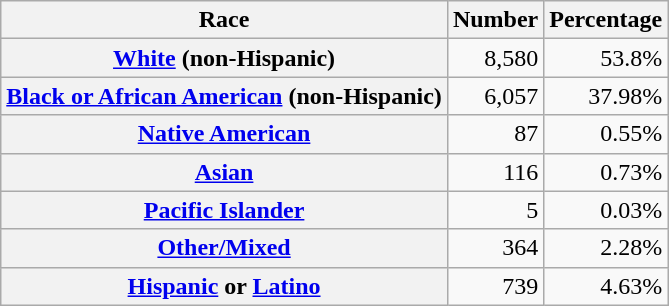<table class="wikitable" style="text-align:right">
<tr>
<th scope="col">Race</th>
<th scope="col">Number</th>
<th scope="col">Percentage</th>
</tr>
<tr>
<th scope="row"><a href='#'>White</a> (non-Hispanic)</th>
<td>8,580</td>
<td>53.8%</td>
</tr>
<tr>
<th scope="row"><a href='#'>Black or African American</a> (non-Hispanic)</th>
<td>6,057</td>
<td>37.98%</td>
</tr>
<tr>
<th scope="row"><a href='#'>Native American</a></th>
<td>87</td>
<td>0.55%</td>
</tr>
<tr>
<th scope="row"><a href='#'>Asian</a></th>
<td>116</td>
<td>0.73%</td>
</tr>
<tr>
<th scope="row"><a href='#'>Pacific Islander</a></th>
<td>5</td>
<td>0.03%</td>
</tr>
<tr>
<th scope="row"><a href='#'>Other/Mixed</a></th>
<td>364</td>
<td>2.28%</td>
</tr>
<tr>
<th scope="row"><a href='#'>Hispanic</a> or <a href='#'>Latino</a></th>
<td>739</td>
<td>4.63%</td>
</tr>
</table>
